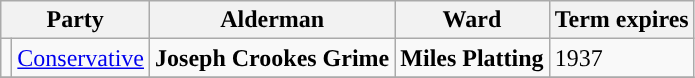<table class="wikitable">
<tr>
<th colspan="2">Party</th>
<th>Alderman</th>
<th>Ward</th>
<th>Term expires</th>
</tr>
<tr>
<td style="background-color:"></td>
<td><a href='#'>Conservative</a></td>
<td><strong>Joseph Crookes Grime</strong></td>
<td><strong>Miles Platting</strong></td>
<td>1937</td>
</tr>
<tr>
</tr>
</table>
